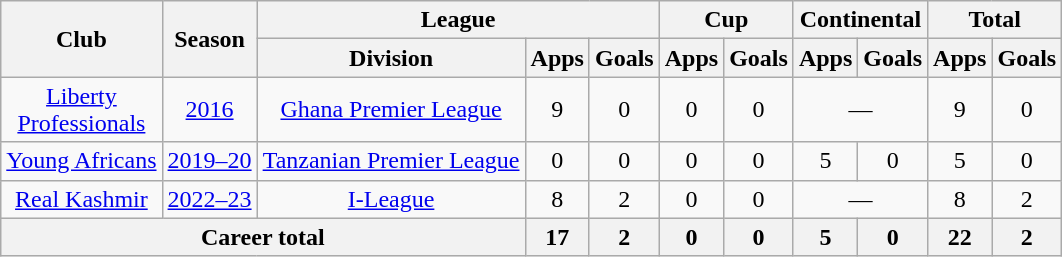<table class="wikitable" style="text-align: center;">
<tr>
<th rowspan="2">Club</th>
<th rowspan="2">Season</th>
<th colspan="3">League</th>
<th colspan="2">Cup</th>
<th colspan="2">Continental</th>
<th colspan="2">Total</th>
</tr>
<tr>
<th>Division</th>
<th>Apps</th>
<th>Goals</th>
<th>Apps</th>
<th>Goals</th>
<th>Apps</th>
<th>Goals</th>
<th>Apps</th>
<th>Goals</th>
</tr>
<tr>
<td rowspan="1"><a href='#'>Liberty <br>Professionals</a></td>
<td><a href='#'>2016</a></td>
<td rowspan="1"><a href='#'>Ghana Premier League</a></td>
<td>9</td>
<td>0</td>
<td>0</td>
<td>0</td>
<td colspan="2">—</td>
<td>9</td>
<td>0</td>
</tr>
<tr>
<td rowspan="1"><a href='#'>Young Africans</a></td>
<td><a href='#'>2019–20</a></td>
<td rowspan="1"><a href='#'>Tanzanian Premier League</a></td>
<td>0</td>
<td>0</td>
<td>0</td>
<td>0</td>
<td>5</td>
<td>0</td>
<td>5</td>
<td>0</td>
</tr>
<tr>
<td rowspan="1"><a href='#'>Real Kashmir</a></td>
<td><a href='#'>2022–23</a></td>
<td rowspan="1"><a href='#'>I-League</a></td>
<td>8</td>
<td>2</td>
<td>0</td>
<td>0</td>
<td colspan="2">—</td>
<td>8</td>
<td>2</td>
</tr>
<tr>
<th colspan="3">Career total</th>
<th>17</th>
<th>2</th>
<th>0</th>
<th>0</th>
<th>5</th>
<th>0</th>
<th>22</th>
<th>2</th>
</tr>
</table>
